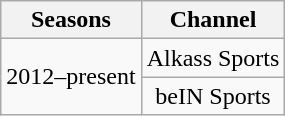<table class="wikitable sortable" style="text-align:center; float:center; margin-left">
<tr>
<th>Seasons</th>
<th>Channel</th>
</tr>
<tr style="font-size:100%">
<td rowspan="2">2012–present</td>
<td>Alkass Sports</td>
</tr>
<tr style="font-size: 100%">
<td>beIN Sports</td>
</tr>
</table>
